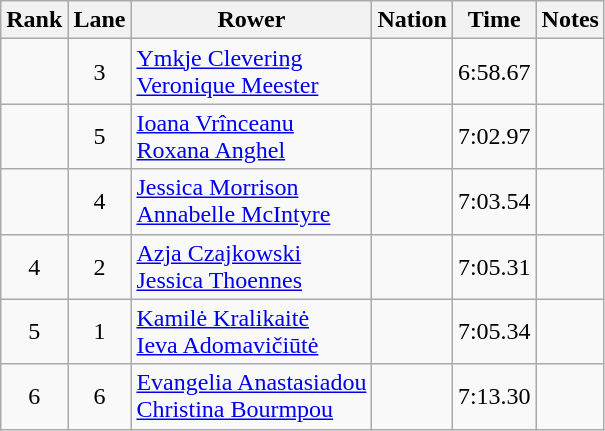<table class="wikitable sortable" style="text-align:center">
<tr>
<th>Rank</th>
<th>Lane</th>
<th>Rower</th>
<th>Nation</th>
<th>Time</th>
<th>Notes</th>
</tr>
<tr>
<td></td>
<td>3</td>
<td align=left><a href='#'>Ymkje Clevering</a><br><a href='#'>Veronique Meester</a></td>
<td align=left></td>
<td>6:58.67</td>
<td></td>
</tr>
<tr>
<td></td>
<td>5</td>
<td align=left><a href='#'>Ioana Vrînceanu</a><br><a href='#'>Roxana Anghel</a></td>
<td align=left></td>
<td>7:02.97</td>
<td></td>
</tr>
<tr>
<td></td>
<td>4</td>
<td align=left><a href='#'>Jessica Morrison</a><br><a href='#'>Annabelle McIntyre</a></td>
<td align=left></td>
<td>7:03.54</td>
<td></td>
</tr>
<tr>
<td>4</td>
<td>2</td>
<td align=left><a href='#'>Azja Czajkowski</a><br><a href='#'>Jessica Thoennes</a></td>
<td align=left></td>
<td>7:05.31</td>
<td></td>
</tr>
<tr>
<td>5</td>
<td>1</td>
<td align=left><a href='#'>Kamilė Kralikaitė</a><br><a href='#'>Ieva Adomavičiūtė</a></td>
<td align=left></td>
<td>7:05.34</td>
<td></td>
</tr>
<tr>
<td>6</td>
<td>6</td>
<td align=left><a href='#'>Evangelia Anastasiadou</a><br><a href='#'>Christina Bourmpou</a></td>
<td align=left></td>
<td>7:13.30</td>
<td></td>
</tr>
</table>
